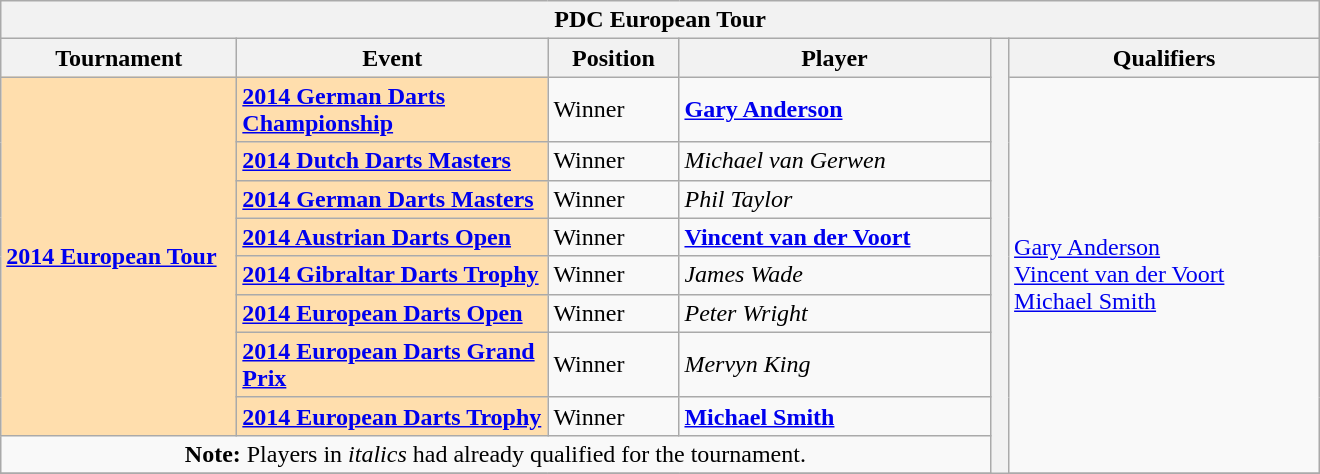<table class="wikitable">
<tr>
<th colspan=6>PDC European Tour</th>
</tr>
<tr>
<th width=150>Tournament</th>
<th width=200>Event</th>
<th width=80>Position</th>
<th width=200>Player</th>
<th rowspan=13 width=5></th>
<th width=200>Qualifiers</th>
</tr>
<tr>
<td rowspan="8" style="background:#ffdead;"><strong><a href='#'>2014 European Tour</a></strong></td>
<td rowspan="1" style="background:#ffdead;"><strong><a href='#'>2014 German Darts Championship</a></strong></td>
<td>Winner</td>
<td> <strong><a href='#'>Gary Anderson</a></strong></td>
<td rowspan=9> <a href='#'>Gary Anderson</a><br> <a href='#'>Vincent van der Voort</a><br> <a href='#'>Michael Smith</a></td>
</tr>
<tr>
<td rowspan="1" style="background:#ffdead;"><strong><a href='#'>2014 Dutch Darts Masters</a></strong></td>
<td>Winner</td>
<td> <em>Michael van Gerwen</em></td>
</tr>
<tr>
<td rowspan="1" style="background:#ffdead;"><strong><a href='#'>2014 German Darts Masters</a></strong></td>
<td>Winner</td>
<td> <em>Phil Taylor</em></td>
</tr>
<tr>
<td rowspan="1" style="background:#ffdead;"><strong><a href='#'>2014 Austrian Darts Open</a></strong></td>
<td>Winner</td>
<td> <strong><a href='#'>Vincent van der Voort</a></strong></td>
</tr>
<tr>
<td rowspan="1" style="background:#ffdead;"><strong><a href='#'>2014 Gibraltar Darts Trophy</a></strong></td>
<td>Winner</td>
<td> <em>James Wade</em></td>
</tr>
<tr>
<td rowspan="1" style="background:#ffdead;"><strong><a href='#'>2014 European Darts Open</a></strong></td>
<td>Winner</td>
<td> <em>Peter Wright</em></td>
</tr>
<tr>
<td rowspan="1" style="background:#ffdead;"><strong><a href='#'>2014 European Darts Grand Prix</a></strong></td>
<td>Winner</td>
<td> <em>Mervyn King</em></td>
</tr>
<tr>
<td rowspan="1" style="background:#ffdead;"><strong><a href='#'>2014 European Darts Trophy</a></strong></td>
<td>Winner</td>
<td> <strong><a href='#'>Michael Smith</a></strong></td>
</tr>
<tr>
<td colspan=4 align=center><strong>Note:</strong> Players in <em>italics</em> had already qualified for the tournament.</td>
</tr>
<tr>
</tr>
</table>
